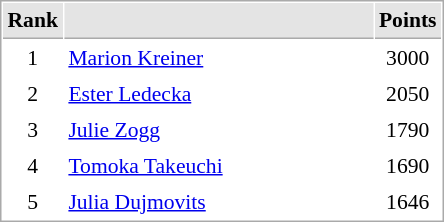<table cellspacing="1" cellpadding="3" style="border:1px solid #aaa; font-size:90%;">
<tr style="background:#e4e4e4;">
<th style="border-bottom:1px solid #aaa; width:10px;">Rank</th>
<th style="border-bottom:1px solid #aaa; width:200px;"></th>
<th style="border-bottom:1px solid #aaa; width:20px;">Points</th>
</tr>
<tr>
<td align=center>1</td>
<td> <a href='#'>Marion Kreiner</a></td>
<td align=center>3000</td>
</tr>
<tr>
<td align=center>2</td>
<td> <a href='#'>Ester Ledecka</a></td>
<td align=center>2050</td>
</tr>
<tr>
<td align=center>3</td>
<td> <a href='#'>Julie Zogg</a></td>
<td align=center>1790</td>
</tr>
<tr>
<td align=center>4</td>
<td> <a href='#'>Tomoka Takeuchi</a></td>
<td align=center>1690</td>
</tr>
<tr>
<td align=center>5</td>
<td> <a href='#'>Julia Dujmovits</a></td>
<td align=center>1646</td>
</tr>
</table>
